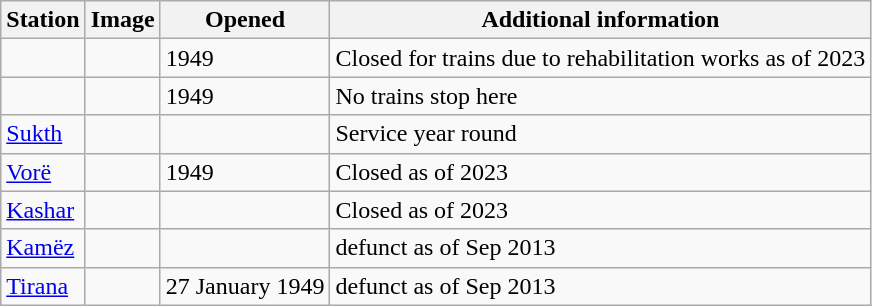<table class="wikitable" border="2">
<tr>
<th>Station</th>
<th>Image</th>
<th>Opened</th>
<th>Additional information</th>
</tr>
<tr>
<td></td>
<td></td>
<td>1949</td>
<td>Closed for trains due to rehabilitation works as of 2023</td>
</tr>
<tr>
<td></td>
<td></td>
<td>1949</td>
<td>No trains stop here</td>
</tr>
<tr>
<td><a href='#'>Sukth</a></td>
<td></td>
<td></td>
<td>Service year round</td>
</tr>
<tr>
<td><a href='#'>Vorë</a></td>
<td></td>
<td>1949</td>
<td>Closed as of 2023</td>
</tr>
<tr>
<td><a href='#'>Kashar</a></td>
<td></td>
<td></td>
<td>Closed as of 2023</td>
</tr>
<tr>
<td><a href='#'>Kamëz</a></td>
<td></td>
<td></td>
<td>defunct as of Sep 2013</td>
</tr>
<tr>
<td><a href='#'>Tirana</a></td>
<td></td>
<td>27 January 1949</td>
<td>defunct as of Sep 2013</td>
</tr>
</table>
